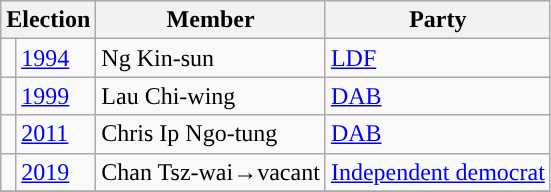<table class="wikitable">
<tr>
<th colspan="2">Election</th>
<th>Member</th>
<th>Party</th>
</tr>
<tr>
<td style="background-color: "></td>
<td><a href='#'>1994</a></td>
<td>Ng Kin-sun</td>
<td><a href='#'>LDF</a></td>
</tr>
<tr>
<td style="background-color: "></td>
<td><a href='#'>1999</a></td>
<td>Lau Chi-wing</td>
<td><a href='#'>DAB</a></td>
</tr>
<tr>
<td style="background-color: "></td>
<td><a href='#'>2011</a></td>
<td>Chris Ip Ngo-tung</td>
<td><a href='#'>DAB</a></td>
</tr>
<tr>
<td style="background-color: "></td>
<td><a href='#'>2019</a></td>
<td>Chan Tsz-wai→vacant</td>
<td><a href='#'>Independent democrat</a></td>
</tr>
<tr>
</tr>
</table>
